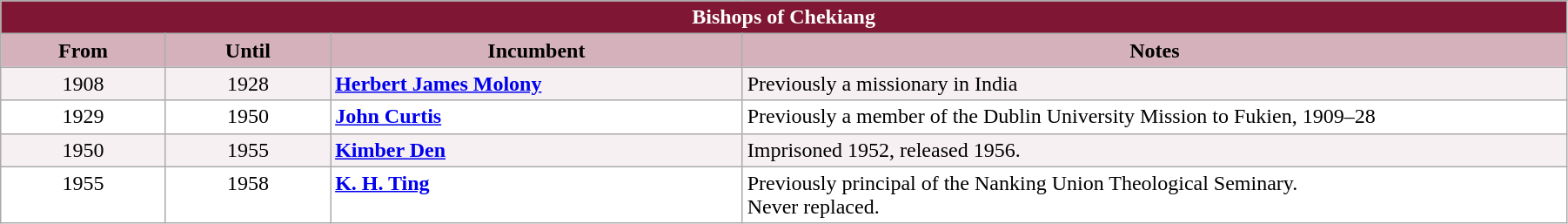<table class="wikitable" style="width: 95%;">
<tr>
<th colspan="4" style="background-color: #7F1734; color: white;">Bishops of Chekiang</th>
</tr>
<tr>
<th style="background-color: #D4B1BB; width: 10%;">From</th>
<th style="background-color: #D4B1BB; width: 10%;">Until</th>
<th style="background-color: #D4B1BB; width: 25%;">Incumbent</th>
<th style="background-color: #D4B1BB; width: 50%;">Notes</th>
</tr>
<tr valign="top" style="background-color: #F7F0F2;">
<td style="text-align: center;">1908</td>
<td style="text-align: center;">1928</td>
<td><strong><a href='#'>Herbert James Molony</a></strong></td>
<td>Previously a missionary in India</td>
</tr>
<tr valign="top" style="background-color: white;">
<td style="text-align: center;">1929</td>
<td style="text-align: center;">1950</td>
<td><strong><a href='#'>John Curtis</a></strong></td>
<td>Previously a member of the Dublin University Mission to Fukien, 1909–28</td>
</tr>
<tr valign="top" style="background-color: #F7F0F2;">
<td style="text-align: center;">1950</td>
<td style="text-align: center;">1955</td>
<td><strong><a href='#'>Kimber Den</a></strong></td>
<td>Imprisoned 1952, released 1956.</td>
</tr>
<tr valign="top" style="background-color: white;">
<td style="text-align: center;">1955</td>
<td style="text-align: center;">1958</td>
<td><strong><a href='#'>K. H. Ting</a></strong></td>
<td>Previously principal of the Nanking Union Theological Seminary.<br>Never replaced.</td>
</tr>
</table>
